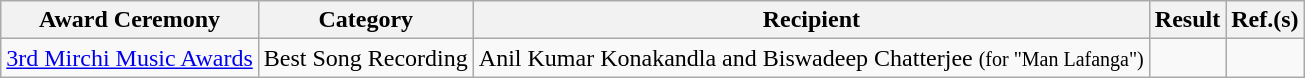<table class="wikitable">
<tr>
<th>Award Ceremony</th>
<th>Category</th>
<th>Recipient</th>
<th>Result</th>
<th>Ref.(s)</th>
</tr>
<tr>
<td><a href='#'>3rd Mirchi Music Awards</a></td>
<td>Best Song Recording</td>
<td>Anil Kumar Konakandla and Biswadeep Chatterjee <small>(for "Man Lafanga")</small></td>
<td></td>
<td></td>
</tr>
</table>
